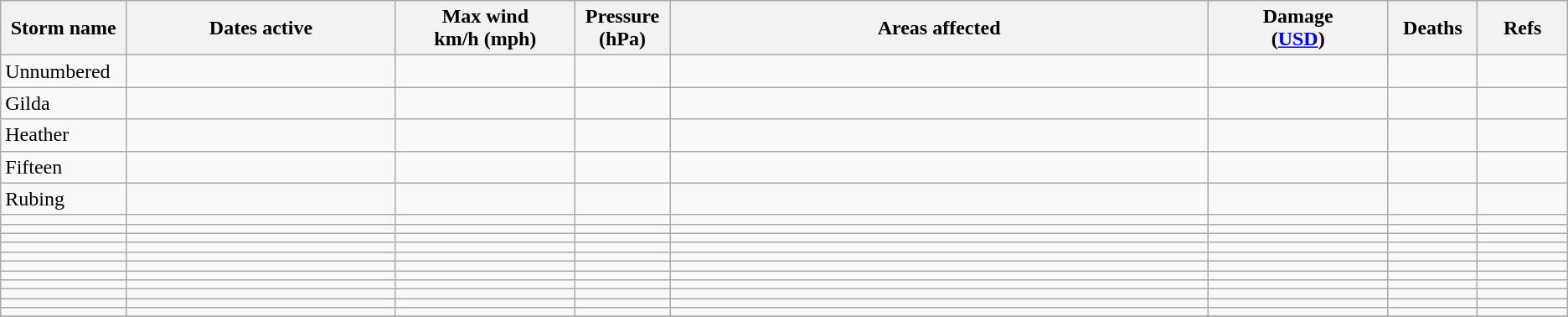<table class="wikitable sortable">
<tr>
<th width="5%">Storm name</th>
<th width="15%">Dates active</th>
<th width="10%">Max wind<br>km/h (mph)</th>
<th width="5%">Pressure<br>(hPa)</th>
<th width="30%">Areas affected</th>
<th width="10%">Damage<br>(<a href='#'>USD</a>)</th>
<th width="5%">Deaths</th>
<th width="5%">Refs</th>
</tr>
<tr>
<td>Unnumbered</td>
<td></td>
<td></td>
<td></td>
<td></td>
<td></td>
<td></td>
<td></td>
</tr>
<tr>
<td>Gilda</td>
<td></td>
<td></td>
<td></td>
<td></td>
<td></td>
<td></td>
<td></td>
</tr>
<tr>
<td>Heather</td>
<td></td>
<td></td>
<td></td>
<td></td>
<td></td>
<td></td>
<td></td>
</tr>
<tr>
<td>Fifteen</td>
<td></td>
<td></td>
<td></td>
<td></td>
<td></td>
<td></td>
<td></td>
</tr>
<tr>
<td>Rubing</td>
<td></td>
<td></td>
<td></td>
<td></td>
<td></td>
<td></td>
<td></td>
</tr>
<tr>
<td></td>
<td></td>
<td></td>
<td></td>
<td></td>
<td></td>
<td></td>
<td></td>
</tr>
<tr>
<td></td>
<td></td>
<td></td>
<td></td>
<td></td>
<td></td>
<td></td>
<td></td>
</tr>
<tr>
<td></td>
<td></td>
<td></td>
<td></td>
<td></td>
<td></td>
<td></td>
<td></td>
</tr>
<tr>
<td></td>
<td></td>
<td></td>
<td></td>
<td></td>
<td></td>
<td></td>
<td></td>
</tr>
<tr>
<td></td>
<td></td>
<td></td>
<td></td>
<td></td>
<td></td>
<td></td>
<td></td>
</tr>
<tr>
<td></td>
<td></td>
<td></td>
<td></td>
<td></td>
<td></td>
<td></td>
<td></td>
</tr>
<tr>
<td></td>
<td></td>
<td></td>
<td></td>
<td></td>
<td></td>
<td></td>
<td></td>
</tr>
<tr>
<td></td>
<td></td>
<td></td>
<td></td>
<td></td>
<td></td>
<td></td>
<td></td>
</tr>
<tr>
<td></td>
<td></td>
<td></td>
<td></td>
<td></td>
<td></td>
<td></td>
<td></td>
</tr>
<tr>
<td></td>
<td></td>
<td></td>
<td></td>
<td></td>
<td></td>
<td></td>
<td></td>
</tr>
<tr>
<td></td>
<td></td>
<td></td>
<td></td>
<td></td>
<td></td>
<td></td>
<td></td>
</tr>
<tr>
</tr>
</table>
